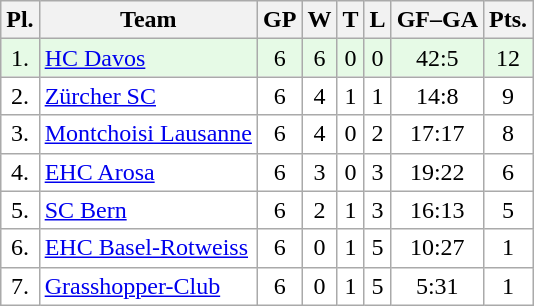<table class="wikitable">
<tr>
<th>Pl.</th>
<th>Team</th>
<th>GP</th>
<th>W</th>
<th>T</th>
<th>L</th>
<th>GF–GA</th>
<th>Pts.</th>
</tr>
<tr align="center " bgcolor="#e6fae6">
<td>1.</td>
<td align="left"><a href='#'>HC Davos</a></td>
<td>6</td>
<td>6</td>
<td>0</td>
<td>0</td>
<td>42:5</td>
<td>12</td>
</tr>
<tr align="center "  bgcolor="#FFFFFF">
<td>2.</td>
<td align="left"><a href='#'>Zürcher SC</a></td>
<td>6</td>
<td>4</td>
<td>1</td>
<td>1</td>
<td>14:8</td>
<td>9</td>
</tr>
<tr align="center "  bgcolor="#FFFFFF">
<td>3.</td>
<td align="left"><a href='#'>Montchoisi Lausanne</a></td>
<td>6</td>
<td>4</td>
<td>0</td>
<td>2</td>
<td>17:17</td>
<td>8</td>
</tr>
<tr align="center "  bgcolor="#FFFFFF">
<td>4.</td>
<td align="left"><a href='#'>EHC Arosa</a></td>
<td>6</td>
<td>3</td>
<td>0</td>
<td>3</td>
<td>19:22</td>
<td>6</td>
</tr>
<tr align="center "   bgcolor="#FFFFFF">
<td>5.</td>
<td align="left"><a href='#'>SC Bern</a></td>
<td>6</td>
<td>2</td>
<td>1</td>
<td>3</td>
<td>16:13</td>
<td>5</td>
</tr>
<tr align="center "  bgcolor="#FFFFFF">
<td>6.</td>
<td align="left"><a href='#'>EHC Basel-Rotweiss</a></td>
<td>6</td>
<td>0</td>
<td>1</td>
<td>5</td>
<td>10:27</td>
<td>1</td>
</tr>
<tr align="center "   bgcolor="#FFFFFF">
<td>7.</td>
<td align="left"><a href='#'>Grasshopper-Club</a></td>
<td>6</td>
<td>0</td>
<td>1</td>
<td>5</td>
<td>5:31</td>
<td>1</td>
</tr>
</table>
